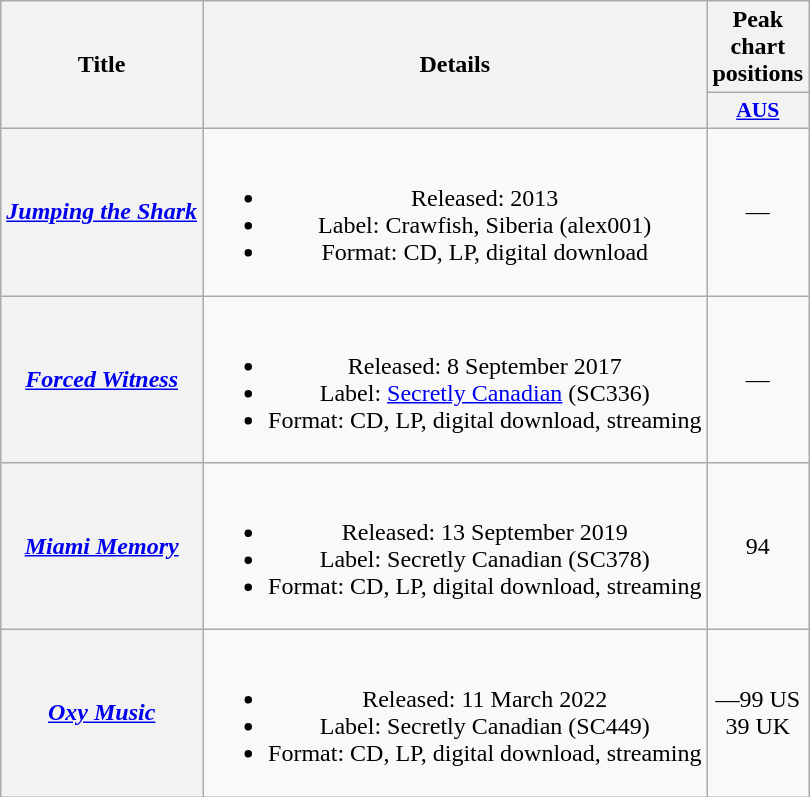<table class="wikitable plainrowheaders" style="text-align:center;">
<tr>
<th scope="col" rowspan="2">Title</th>
<th scope="col" rowspan="2">Details</th>
<th scope="col" colspan="1">Peak chart positions</th>
</tr>
<tr>
<th scope="col" style="width:3em;font-size:90%;"><a href='#'>AUS</a><br></th>
</tr>
<tr>
<th scope="row"><em><a href='#'>Jumping the Shark</a></em></th>
<td><br><ul><li>Released: 2013</li><li>Label: Crawfish, Siberia (alex001)</li><li>Format: CD, LP, digital download</li></ul></td>
<td>—</td>
</tr>
<tr>
<th scope="row"><em><a href='#'>Forced Witness</a></em></th>
<td><br><ul><li>Released: 8 September 2017</li><li>Label: <a href='#'>Secretly Canadian</a> (SC336)</li><li>Format: CD, LP, digital download, streaming</li></ul></td>
<td>—</td>
</tr>
<tr>
<th scope="row"><em><a href='#'>Miami Memory</a></em></th>
<td><br><ul><li>Released: 13 September 2019</li><li>Label: Secretly Canadian (SC378)</li><li>Format: CD, LP, digital download, streaming</li></ul></td>
<td>94</td>
</tr>
<tr>
<th scope="row"><em><a href='#'>Oxy Music</a></em></th>
<td><br><ul><li>Released: 11 March 2022</li><li>Label: Secretly Canadian (SC449)</li><li>Format: CD, LP, digital download, streaming</li></ul></td>
<td>—99 US 39 UK</td>
</tr>
</table>
